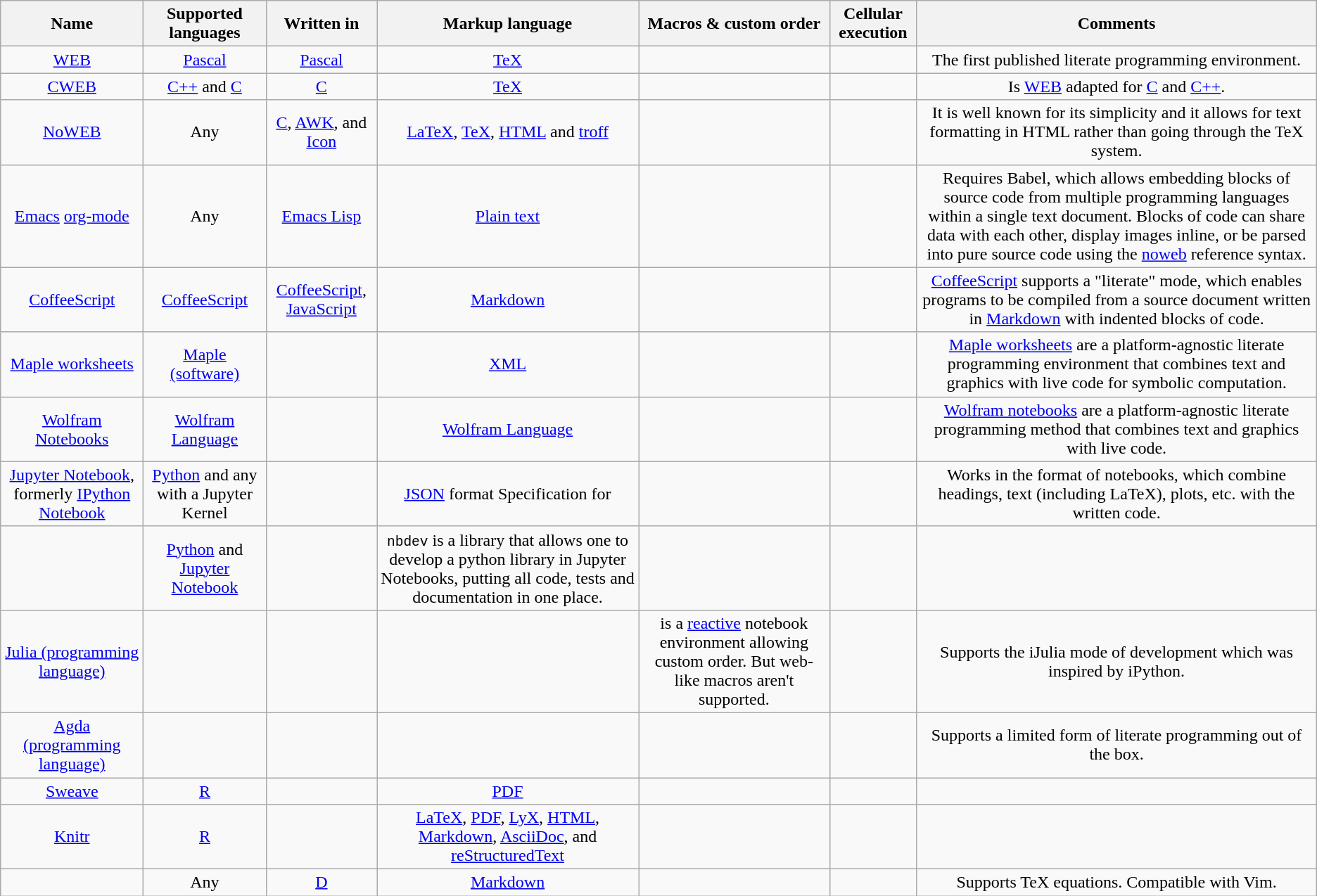<table class="wikitable sortable" style="text-align: center;">
<tr>
<th>Name</th>
<th>Supported languages</th>
<th>Written in</th>
<th>Markup language</th>
<th>Macros & custom order</th>
<th>Cellular execution</th>
<th>Comments</th>
</tr>
<tr>
<td><a href='#'>WEB</a></td>
<td><a href='#'>Pascal</a></td>
<td><a href='#'>Pascal</a></td>
<td><a href='#'>TeX</a></td>
<td></td>
<td></td>
<td>The first published literate programming environment.</td>
</tr>
<tr>
<td><a href='#'>CWEB</a></td>
<td><a href='#'>C++</a> and <a href='#'>C</a></td>
<td><a href='#'>C</a></td>
<td><a href='#'>TeX</a></td>
<td></td>
<td></td>
<td>Is <a href='#'>WEB</a> adapted for <a href='#'>C</a> and <a href='#'>C++</a>.</td>
</tr>
<tr>
<td><a href='#'>NoWEB</a></td>
<td>Any</td>
<td><a href='#'>C</a>, <a href='#'>AWK</a>, and <a href='#'>Icon</a></td>
<td><a href='#'>LaTeX</a>, <a href='#'>TeX</a>, <a href='#'>HTML</a> and <a href='#'>troff</a></td>
<td></td>
<td></td>
<td>It is well known for its simplicity and it allows for text formatting in HTML rather than going through the TeX system.</td>
</tr>
<tr>
<td><a href='#'>Emacs</a> <a href='#'>org-mode</a></td>
<td>Any</td>
<td><a href='#'>Emacs Lisp</a></td>
<td><a href='#'>Plain text</a></td>
<td></td>
<td></td>
<td>Requires Babel, which allows embedding blocks of source code from multiple programming languages within a single text document. Blocks of code can share data with each other, display images inline, or be parsed into pure source code using the <a href='#'>noweb</a> reference syntax.</td>
</tr>
<tr>
<td><a href='#'>CoffeeScript</a></td>
<td><a href='#'>CoffeeScript</a></td>
<td><a href='#'>CoffeeScript</a>, <a href='#'>JavaScript</a></td>
<td><a href='#'>Markdown</a></td>
<td></td>
<td></td>
<td><a href='#'>CoffeeScript</a> supports a "literate" mode, which enables programs to be compiled from a source document written in <a href='#'>Markdown</a> with indented blocks of code.</td>
</tr>
<tr>
<td><a href='#'>Maple worksheets</a></td>
<td><a href='#'>Maple (software)</a></td>
<td></td>
<td><a href='#'>XML</a></td>
<td></td>
<td></td>
<td><a href='#'>Maple worksheets</a> are a platform-agnostic literate programming environment that combines text and graphics with live code for symbolic computation.</td>
</tr>
<tr>
<td><a href='#'>Wolfram Notebooks</a></td>
<td><a href='#'>Wolfram Language</a></td>
<td></td>
<td><a href='#'>Wolfram Language</a></td>
<td></td>
<td></td>
<td><a href='#'>Wolfram notebooks</a> are a platform-agnostic literate programming method that combines text and graphics with live code.</td>
</tr>
<tr>
<td><a href='#'>Jupyter Notebook</a>, formerly <a href='#'>IPython Notebook</a></td>
<td><a href='#'>Python</a> and any with a Jupyter Kernel</td>
<td></td>
<td><a href='#'>JSON</a> format Specification for </td>
<td></td>
<td></td>
<td>Works in the format of notebooks, which combine headings, text (including LaTeX), plots, etc. with the written code.</td>
</tr>
<tr>
<td></td>
<td><a href='#'>Python</a> and <a href='#'>Jupyter Notebook</a></td>
<td></td>
<td><code>nbdev</code> is a library that allows one to develop a python library in Jupyter Notebooks, putting all code, tests and documentation in one place.</td>
<td></td>
<td></td>
</tr>
<tr>
<td><a href='#'>Julia (programming language)</a></td>
<td></td>
<td></td>
<td></td>
<td> is a <a href='#'>reactive</a>  notebook environment allowing custom order. But web-like macros aren't supported.</td>
<td></td>
<td>Supports the iJulia mode of development which was inspired by iPython.</td>
</tr>
<tr>
<td><a href='#'>Agda (programming language)</a></td>
<td></td>
<td></td>
<td></td>
<td></td>
<td></td>
<td>Supports a limited form of literate programming out of the box.</td>
</tr>
<tr>
<td><a href='#'>Sweave</a></td>
<td><a href='#'>R</a></td>
<td></td>
<td><a href='#'>PDF</a></td>
<td></td>
<td></td>
<td></td>
</tr>
<tr>
<td><a href='#'>Knitr</a></td>
<td><a href='#'>R</a></td>
<td></td>
<td><a href='#'>LaTeX</a>, <a href='#'>PDF</a>, <a href='#'>LyX</a>, <a href='#'>HTML</a>, <a href='#'>Markdown</a>, <a href='#'>AsciiDoc</a>, and <a href='#'>reStructuredText</a></td>
<td></td>
<td></td>
<td></td>
</tr>
<tr>
<td></td>
<td>Any</td>
<td><a href='#'>D</a></td>
<td><a href='#'>Markdown</a></td>
<td></td>
<td></td>
<td>Supports TeX equations. Compatible with Vim.</td>
</tr>
</table>
